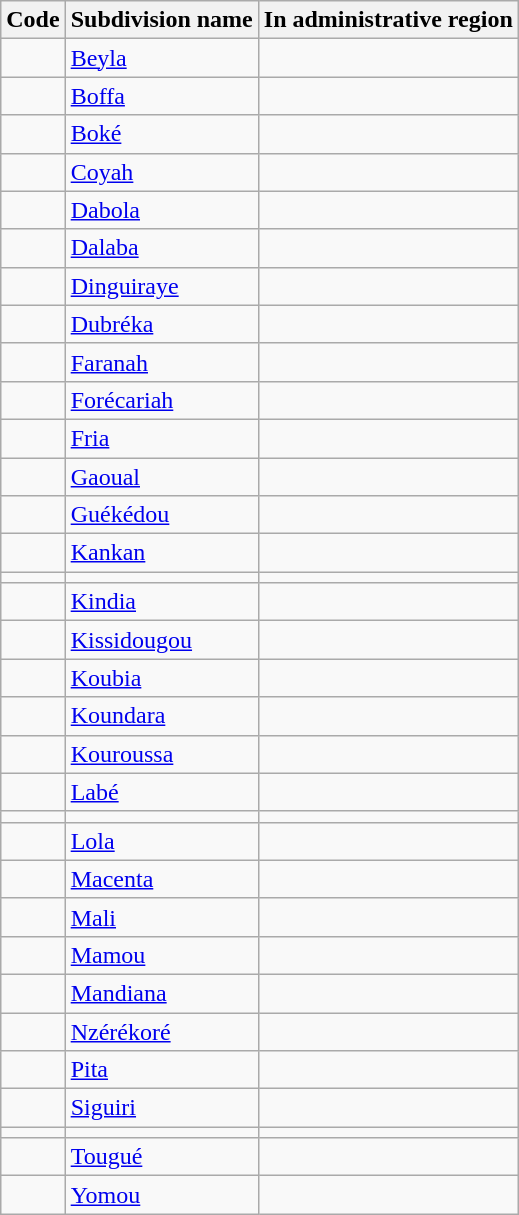<table class="wikitable sortable">
<tr>
<th>Code</th>
<th>Subdivision name</th>
<th>In administrative region</th>
</tr>
<tr>
<td></td>
<td><a href='#'>Beyla</a></td>
<td><a href='#'></a></td>
</tr>
<tr>
<td></td>
<td><a href='#'>Boffa</a></td>
<td><a href='#'></a></td>
</tr>
<tr>
<td></td>
<td><a href='#'>Boké</a></td>
<td><a href='#'></a></td>
</tr>
<tr>
<td></td>
<td><a href='#'>Coyah</a></td>
<td><a href='#'></a></td>
</tr>
<tr>
<td></td>
<td><a href='#'>Dabola</a></td>
<td><a href='#'></a></td>
</tr>
<tr>
<td></td>
<td><a href='#'>Dalaba</a></td>
<td><a href='#'></a></td>
</tr>
<tr>
<td></td>
<td><a href='#'>Dinguiraye</a></td>
<td><a href='#'></a></td>
</tr>
<tr>
<td></td>
<td><a href='#'>Dubréka</a></td>
<td><a href='#'></a></td>
</tr>
<tr>
<td></td>
<td><a href='#'>Faranah</a></td>
<td><a href='#'></a></td>
</tr>
<tr>
<td></td>
<td><a href='#'>Forécariah</a></td>
<td><a href='#'></a></td>
</tr>
<tr>
<td></td>
<td><a href='#'>Fria</a></td>
<td><a href='#'></a></td>
</tr>
<tr>
<td></td>
<td><a href='#'>Gaoual</a></td>
<td><a href='#'></a></td>
</tr>
<tr>
<td></td>
<td><a href='#'>Guékédou</a></td>
<td><a href='#'></a></td>
</tr>
<tr>
<td></td>
<td><a href='#'>Kankan</a></td>
<td><a href='#'></a></td>
</tr>
<tr>
<td></td>
<td></td>
<td><a href='#'></a></td>
</tr>
<tr>
<td></td>
<td><a href='#'>Kindia</a></td>
<td><a href='#'></a></td>
</tr>
<tr>
<td></td>
<td><a href='#'>Kissidougou</a></td>
<td><a href='#'></a></td>
</tr>
<tr>
<td></td>
<td><a href='#'>Koubia</a></td>
<td><a href='#'></a></td>
</tr>
<tr>
<td></td>
<td><a href='#'>Koundara</a></td>
<td><a href='#'></a></td>
</tr>
<tr>
<td></td>
<td><a href='#'>Kouroussa</a></td>
<td><a href='#'></a></td>
</tr>
<tr>
<td></td>
<td><a href='#'>Labé</a></td>
<td><a href='#'></a></td>
</tr>
<tr>
<td></td>
<td></td>
<td><a href='#'></a></td>
</tr>
<tr>
<td></td>
<td><a href='#'>Lola</a></td>
<td><a href='#'></a></td>
</tr>
<tr>
<td></td>
<td><a href='#'>Macenta</a></td>
<td><a href='#'></a></td>
</tr>
<tr>
<td></td>
<td><a href='#'>Mali</a></td>
<td><a href='#'></a></td>
</tr>
<tr>
<td></td>
<td><a href='#'>Mamou</a></td>
<td><a href='#'></a></td>
</tr>
<tr>
<td></td>
<td><a href='#'>Mandiana</a></td>
<td><a href='#'></a></td>
</tr>
<tr>
<td></td>
<td><a href='#'>Nzérékoré</a></td>
<td><a href='#'></a></td>
</tr>
<tr>
<td></td>
<td><a href='#'>Pita</a></td>
<td><a href='#'></a></td>
</tr>
<tr>
<td></td>
<td><a href='#'>Siguiri</a></td>
<td><a href='#'></a></td>
</tr>
<tr>
<td></td>
<td></td>
<td><a href='#'></a></td>
</tr>
<tr>
<td></td>
<td><a href='#'>Tougué</a></td>
<td><a href='#'></a></td>
</tr>
<tr>
<td></td>
<td><a href='#'>Yomou</a></td>
<td><a href='#'></a></td>
</tr>
</table>
